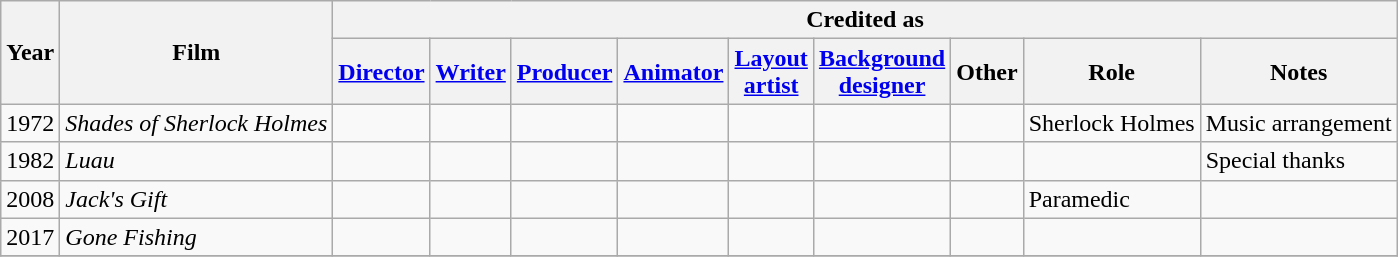<table class="wikitable">
<tr>
<th rowspan="2">Year</th>
<th rowspan="2">Film</th>
<th colspan="9">Credited as</th>
</tr>
<tr>
<th><a href='#'>Director</a></th>
<th><a href='#'>Writer</a></th>
<th><a href='#'>Producer</a></th>
<th><a href='#'>Animator</a></th>
<th><a href='#'>Layout<br>artist</a></th>
<th><a href='#'>Background<br>designer</a></th>
<th>Other</th>
<th>Role</th>
<th>Notes</th>
</tr>
<tr>
<td>1972</td>
<td><em>Shades of Sherlock Holmes</em></td>
<td></td>
<td></td>
<td></td>
<td></td>
<td></td>
<td></td>
<td></td>
<td>Sherlock Holmes</td>
<td>Music arrangement</td>
</tr>
<tr>
<td>1982</td>
<td><em>Luau</em></td>
<td></td>
<td></td>
<td></td>
<td></td>
<td></td>
<td></td>
<td></td>
<td></td>
<td>Special thanks</td>
</tr>
<tr>
<td>2008</td>
<td><em>Jack's Gift</em></td>
<td></td>
<td></td>
<td></td>
<td></td>
<td></td>
<td></td>
<td></td>
<td>Paramedic</td>
<td></td>
</tr>
<tr>
<td>2017</td>
<td><em>Gone Fishing</em></td>
<td></td>
<td></td>
<td></td>
<td></td>
<td></td>
<td></td>
<td></td>
<td></td>
<td></td>
</tr>
<tr>
</tr>
</table>
